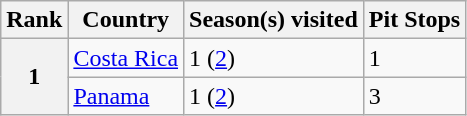<table class="wikitable">
<tr>
<th>Rank</th>
<th>Country</th>
<th>Season(s) visited</th>
<th>Pit Stops</th>
</tr>
<tr>
<th rowspan=2>1</th>
<td><a href='#'>Costa Rica</a></td>
<td>1 (<a href='#'>2</a>)</td>
<td>1</td>
</tr>
<tr>
<td><a href='#'>Panama</a></td>
<td>1 (<a href='#'>2</a>)</td>
<td>3</td>
</tr>
</table>
